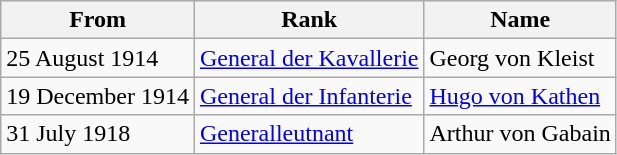<table class="wikitable">
<tr>
<th>From</th>
<th>Rank</th>
<th>Name</th>
</tr>
<tr>
<td>25 August 1914</td>
<td><a href='#'>General der Kavallerie</a></td>
<td>Georg von Kleist</td>
</tr>
<tr>
<td>19 December 1914</td>
<td><a href='#'>General der Infanterie</a></td>
<td><a href='#'>Hugo von Kathen</a></td>
</tr>
<tr>
<td>31 July 1918</td>
<td><a href='#'>Generalleutnant</a></td>
<td>Arthur von Gabain</td>
</tr>
</table>
